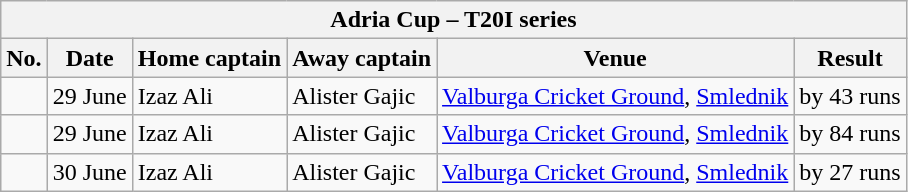<table class="wikitable">
<tr>
<th colspan="6">Adria Cup – T20I series</th>
</tr>
<tr>
<th>No.</th>
<th>Date</th>
<th>Home captain</th>
<th>Away captain</th>
<th>Venue</th>
<th>Result</th>
</tr>
<tr>
<td></td>
<td>29 June</td>
<td>Izaz Ali</td>
<td>Alister Gajic</td>
<td><a href='#'>Valburga Cricket Ground</a>, <a href='#'>Smlednik</a></td>
<td> by 43 runs</td>
</tr>
<tr>
<td></td>
<td>29 June</td>
<td>Izaz Ali</td>
<td>Alister Gajic</td>
<td><a href='#'>Valburga Cricket Ground</a>, <a href='#'>Smlednik</a></td>
<td> by 84 runs</td>
</tr>
<tr>
<td></td>
<td>30 June</td>
<td>Izaz Ali</td>
<td>Alister Gajic</td>
<td><a href='#'>Valburga Cricket Ground</a>, <a href='#'>Smlednik</a></td>
<td> by 27 runs</td>
</tr>
</table>
